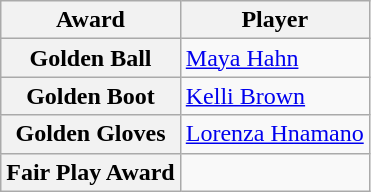<table class="wikitable" style="text-align:center">
<tr>
<th>Award</th>
<th>Player</th>
</tr>
<tr>
<th>Golden Ball</th>
<td align=left> <a href='#'>Maya Hahn</a></td>
</tr>
<tr>
<th>Golden Boot</th>
<td align=left> <a href='#'>Kelli Brown</a></td>
</tr>
<tr>
<th>Golden Gloves</th>
<td align=left> <a href='#'>Lorenza Hnamano</a></td>
</tr>
<tr>
<th>Fair Play Award</th>
<td align=left></td>
</tr>
</table>
